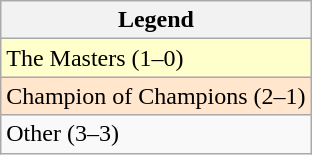<table class="wikitable">
<tr>
<th>Legend</th>
</tr>
<tr style="background:#ffc;">
<td>The Masters (1–0)</td>
</tr>
<tr style="background:#ffe6cc;">
<td>Champion of Champions (2–1)</td>
</tr>
<tr>
<td>Other (3–3)</td>
</tr>
</table>
